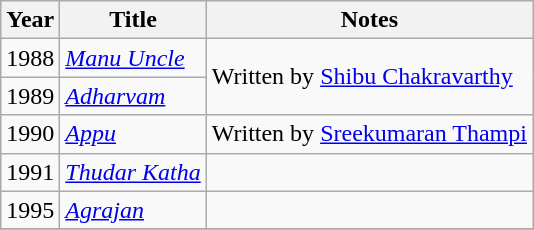<table class="wikitable">
<tr>
<th>Year</th>
<th>Title</th>
<th>Notes</th>
</tr>
<tr>
<td>1988</td>
<td><em><a href='#'>Manu Uncle</a></em></td>
<td rowspan="2">Written by <a href='#'>Shibu Chakravarthy</a></td>
</tr>
<tr>
<td>1989</td>
<td><em><a href='#'>Adharvam</a></em></td>
</tr>
<tr>
<td>1990</td>
<td><em><a href='#'>Appu</a></em></td>
<td>Written by <a href='#'>Sreekumaran Thampi</a></td>
</tr>
<tr>
<td>1991</td>
<td><em><a href='#'>Thudar Katha</a></em></td>
<td></td>
</tr>
<tr>
<td>1995</td>
<td><em><a href='#'>Agrajan</a></em></td>
<td><br></td>
</tr>
<tr>
</tr>
</table>
